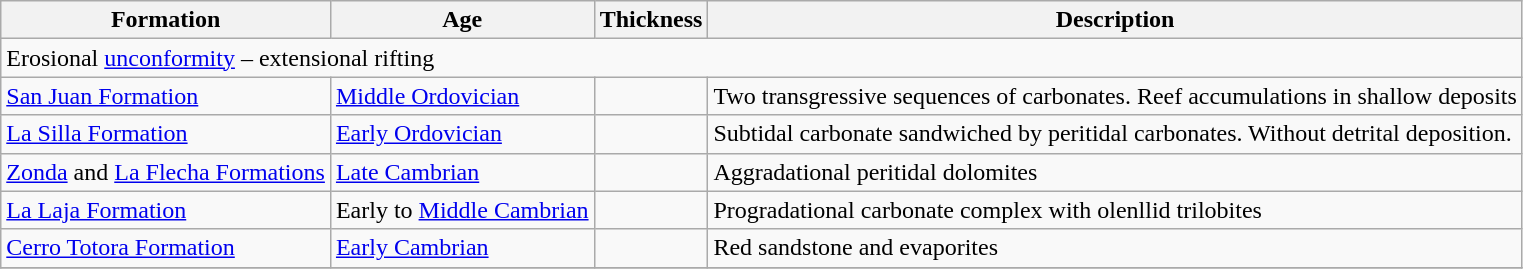<table class="wikitable">
<tr>
<th>Formation</th>
<th>Age</th>
<th>Thickness</th>
<th>Description</th>
</tr>
<tr>
<td colspan="4">Erosional <a href='#'>unconformity</a> – extensional rifting</td>
</tr>
<tr>
<td><a href='#'>San Juan Formation</a></td>
<td><a href='#'>Middle Ordovician</a></td>
<td></td>
<td>Two transgressive sequences of carbonates. Reef accumulations in shallow deposits</td>
</tr>
<tr>
<td><a href='#'>La Silla Formation</a></td>
<td><a href='#'>Early Ordovician</a></td>
<td></td>
<td>Subtidal carbonate sandwiched by peritidal carbonates. Without detrital deposition.</td>
</tr>
<tr>
<td><a href='#'>Zonda</a> and <a href='#'>La Flecha Formations</a></td>
<td><a href='#'>Late Cambrian</a></td>
<td></td>
<td>Aggradational peritidal dolomites</td>
</tr>
<tr>
<td><a href='#'>La Laja Formation</a></td>
<td>Early to <a href='#'>Middle Cambrian</a></td>
<td></td>
<td>Progradational carbonate complex with olenllid trilobites</td>
</tr>
<tr>
<td><a href='#'>Cerro Totora Formation</a></td>
<td><a href='#'>Early Cambrian</a></td>
<td></td>
<td>Red sandstone and evaporites</td>
</tr>
<tr>
</tr>
</table>
